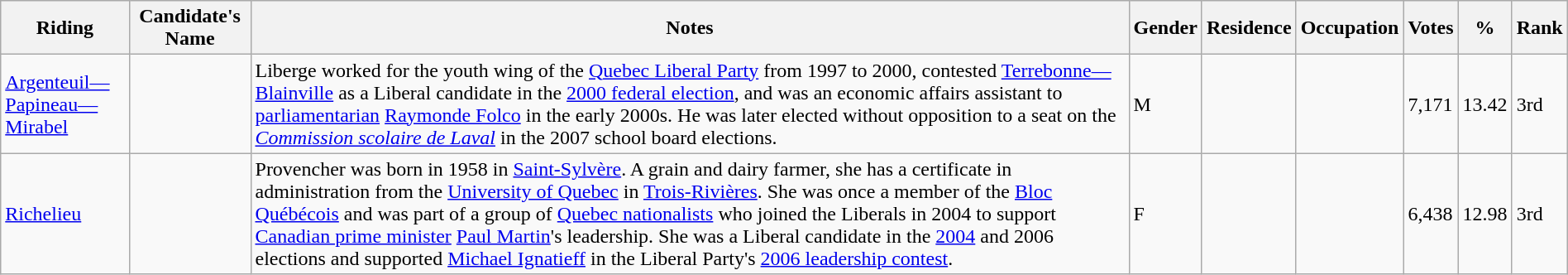<table class="wikitable sortable" width="100%">
<tr>
<th>Riding</th>
<th>Candidate's Name</th>
<th>Notes</th>
<th>Gender</th>
<th>Residence</th>
<th>Occupation</th>
<th>Votes</th>
<th>%</th>
<th>Rank</th>
</tr>
<tr>
<td><a href='#'>Argenteuil—Papineau—Mirabel</a></td>
<td></td>
<td>Liberge worked for the youth wing of the <a href='#'>Quebec Liberal Party</a> from 1997 to 2000, contested <a href='#'>Terrebonne—Blainville</a> as a Liberal candidate in the <a href='#'>2000 federal election</a>, and was an economic affairs assistant to <a href='#'>parliamentarian</a> <a href='#'>Raymonde Folco</a> in the early 2000s. He was later elected without opposition to a seat on the <em><a href='#'>Commission scolaire de Laval</a></em> in the 2007 school board elections.</td>
<td>M</td>
<td></td>
<td></td>
<td>7,171</td>
<td>13.42</td>
<td>3rd</td>
</tr>
<tr>
<td><a href='#'>Richelieu</a></td>
<td></td>
<td>Provencher was born in 1958 in <a href='#'>Saint-Sylvère</a>. A grain and dairy farmer, she has a certificate in administration from the <a href='#'>University of Quebec</a> in <a href='#'>Trois-Rivières</a>. She was once a member of the <a href='#'>Bloc Québécois</a> and was part of a group of <a href='#'>Quebec nationalists</a> who joined the Liberals in 2004 to support <a href='#'>Canadian prime minister</a> <a href='#'>Paul Martin</a>'s leadership. She was a Liberal candidate in the <a href='#'>2004</a> and 2006 elections and supported <a href='#'>Michael Ignatieff</a> in the Liberal Party's <a href='#'>2006 leadership contest</a>.</td>
<td>F</td>
<td></td>
<td></td>
<td>6,438</td>
<td>12.98</td>
<td>3rd</td>
</tr>
</table>
